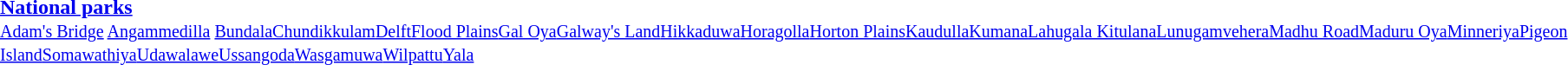<table style="margin:0;">
<tr valign="top">
<td style="padding-left: 1em; text-align: left; width: 25%; "><br><strong><a href='#'>National parks</a></strong> <br>
<small><a href='#'>Adam's Bridge</a> <a href='#'>Angammedilla</a> <a href='#'>Bundala</a><a href='#'>Chundikkulam</a><a href='#'>Delft</a><a href='#'>Flood Plains</a><a href='#'>Gal Oya</a><a href='#'>Galway's Land</a><a href='#'>Hikkaduwa</a><a href='#'>Horagolla</a><a href='#'>Horton Plains</a><a href='#'>Kaudulla</a><a href='#'>Kumana</a><a href='#'>Lahugala Kitulana</a><a href='#'>Lunugamvehera</a><a href='#'>Madhu Road</a><a href='#'>Maduru Oya</a><a href='#'>Minneriya</a><a href='#'>Pigeon Island</a><a href='#'>Somawathiya</a><a href='#'>Udawalawe</a><a href='#'>Ussangoda</a><a href='#'>Wasgamuwa</a><a href='#'>Wilpattu</a><a href='#'>Yala</a> </small></td>
</tr>
</table>
